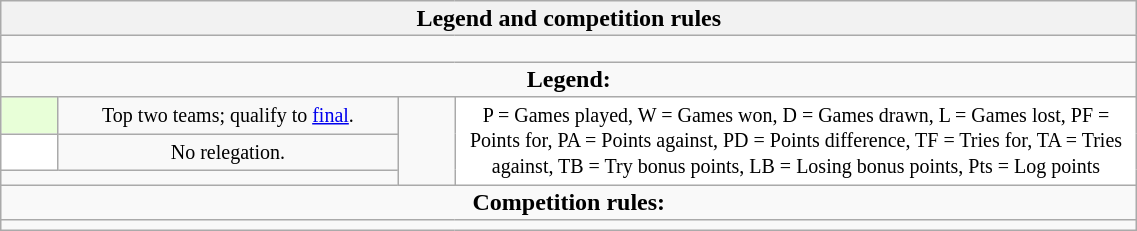<table class="wikitable collapsible collapsed" style="text-align:center; line-height:100%; font-size:100%; width:60%;">
<tr>
<th colspan="4" style="border:0px">Legend and competition rules</th>
</tr>
<tr>
<td colspan="4" style="height:10px"></td>
</tr>
<tr>
<td colspan="4" style="border:0px"><strong>Legend:</strong></td>
</tr>
<tr>
<td style="height:10px; width:5%; background:#E8FFD8;"></td>
<td style="width:30%;"><small>Top two teams; qualify to <a href='#'>final</a>.</small></td>
<td rowspan="3" style="width:5%;"></td>
<td rowspan="3" style="width:60%; background:#FFFFFF;"><small>P = Games played, W = Games won, D = Games drawn, L = Games lost, PF = Points for, PA = Points against, PD = Points difference, TF = Tries for, TA = Tries against, TB = Try bonus points, LB = Losing bonus points, Pts = Log points</small></td>
</tr>
<tr>
<td style="height:10px; width:5%; background:#FFFFFF;"></td>
<td><small>No relegation.</small></td>
</tr>
<tr>
<td colspan="2"></td>
</tr>
<tr>
<td colspan="4" style="border:0px"><strong>Competition rules:</strong></td>
</tr>
<tr>
<td colspan="4"></td>
</tr>
</table>
